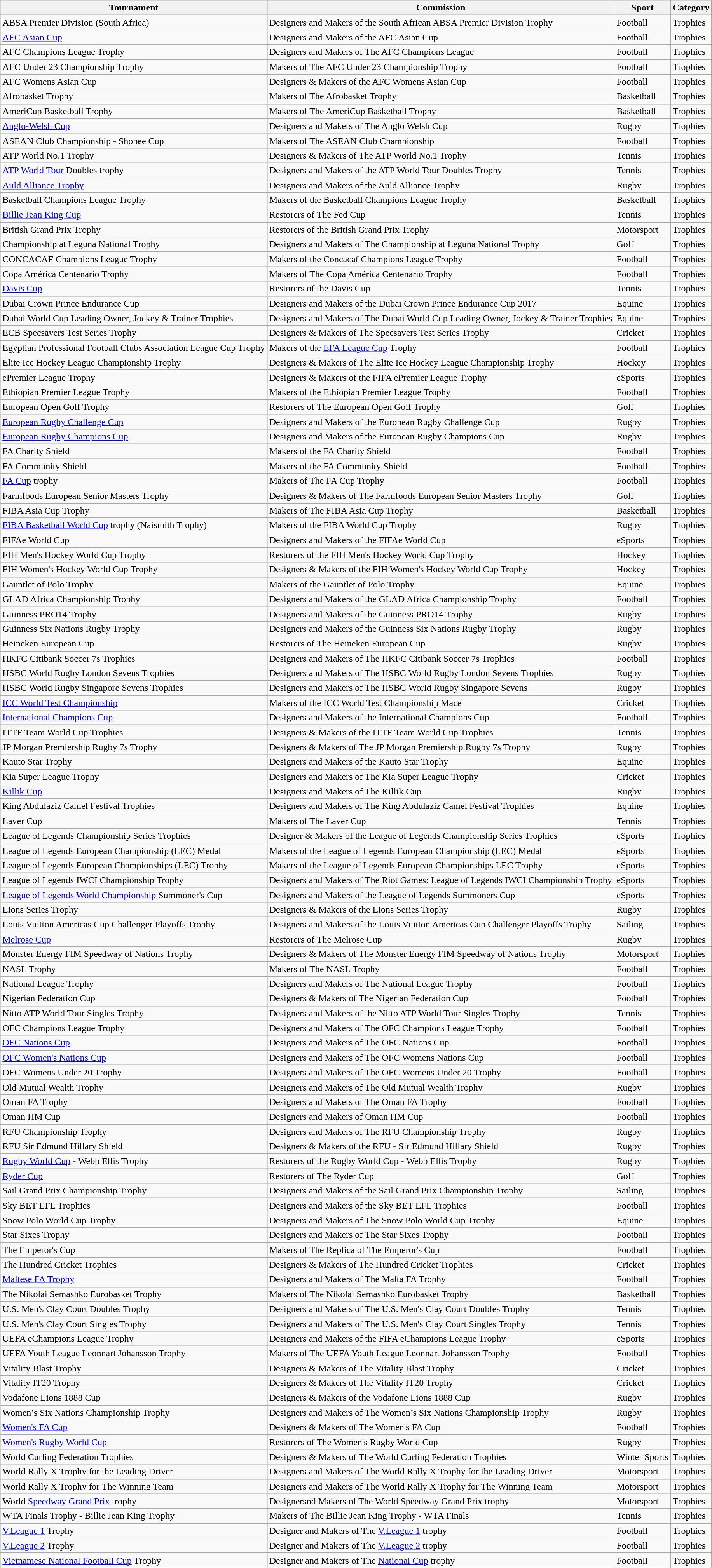<table class="wikitable">
<tr>
<th>Tournament</th>
<th>Commission</th>
<th>Sport</th>
<th>Category</th>
</tr>
<tr>
<td>ABSA Premier Division (South Africa)</td>
<td>Designers and Makers of the South African ABSA Premier Division Trophy</td>
<td>Football</td>
<td>Trophies</td>
</tr>
<tr>
<td><a href='#'>AFC Asian Cup</a></td>
<td>Designers and Makers of the AFC Asian Cup</td>
<td>Football</td>
<td>Trophies</td>
</tr>
<tr>
<td>AFC Champions League Trophy</td>
<td>Designers and Makers of The AFC Champions League</td>
<td>Football</td>
<td>Trophies</td>
</tr>
<tr>
<td>AFC Under 23 Championship Trophy</td>
<td>Makers of The AFC Under 23 Championship Trophy</td>
<td>Football</td>
<td>Trophies</td>
</tr>
<tr>
<td>AFC Womens Asian Cup</td>
<td>Designers & Makers of the AFC Womens Asian Cup</td>
<td>Football</td>
<td>Trophies</td>
</tr>
<tr>
<td>Afrobasket Trophy</td>
<td>Makers of The Afrobasket Trophy</td>
<td>Basketball</td>
<td>Trophies</td>
</tr>
<tr>
<td>AmeriCup Basketball Trophy</td>
<td>Makers of The AmeriCup Basketball Trophy</td>
<td>Basketball</td>
<td>Trophies</td>
</tr>
<tr>
<td><a href='#'>Anglo-Welsh Cup</a></td>
<td>Designers and Makers of The Anglo Welsh Cup</td>
<td>Rugby</td>
<td>Trophies</td>
</tr>
<tr>
<td>ASEAN Club Championship - Shopee Cup</td>
<td>Makers of The ASEAN Club Championship</td>
<td>Football</td>
<td>Trophies</td>
</tr>
<tr>
<td>ATP World No.1 Trophy</td>
<td>Designers & Makers of The ATP World No.1 Trophy</td>
<td>Tennis</td>
<td>Trophies</td>
</tr>
<tr>
<td><a href='#'>ATP World Tour</a> Doubles trophy</td>
<td>Designers and Makers of the ATP World Tour Doubles Trophy</td>
<td>Tennis</td>
<td>Trophies</td>
</tr>
<tr>
<td><a href='#'>Auld Alliance Trophy</a></td>
<td>Designers and Makers of the Auld Alliance Trophy</td>
<td>Rugby</td>
<td>Trophies</td>
</tr>
<tr>
<td>Basketball Champions League Trophy</td>
<td>Makers of the Basketball Champions League Trophy</td>
<td>Basketball</td>
<td>Trophies</td>
</tr>
<tr>
<td><a href='#'>Billie Jean King Cup</a></td>
<td>Restorers of The Fed Cup</td>
<td>Tennis</td>
<td>Trophies</td>
</tr>
<tr>
<td>British Grand Prix Trophy</td>
<td>Restorers of the British Grand Prix Trophy</td>
<td>Motorsport</td>
<td>Trophies</td>
</tr>
<tr>
<td>Championship at Leguna National Trophy</td>
<td>Designers and Makers of The Championship at Leguna National Trophy</td>
<td>Golf</td>
<td>Trophies</td>
</tr>
<tr>
<td>CONCACAF Champions League Trophy</td>
<td>Makers of the Concacaf Champions League Trophy</td>
<td>Football</td>
<td>Trophies</td>
</tr>
<tr>
<td>Copa América Centenario Trophy</td>
<td>Makers of The Copa América Centenario Trophy</td>
<td>Football</td>
<td>Trophies</td>
</tr>
<tr>
<td><a href='#'>Davis Cup</a></td>
<td>Restorers of the Davis Cup</td>
<td>Tennis</td>
<td>Trophies</td>
</tr>
<tr>
<td>Dubai Crown Prince Endurance Cup</td>
<td>Designers and Makers of the Dubai Crown Prince Endurance Cup 2017</td>
<td>Equine</td>
<td>Trophies</td>
</tr>
<tr>
<td>Dubai World Cup Leading Owner, Jockey & Trainer Trophies</td>
<td>Designers and Makers of The Dubai World Cup Leading Owner, Jockey & Trainer Trophies</td>
<td>Equine</td>
<td>Trophies</td>
</tr>
<tr>
<td>ECB Specsavers Test Series Trophy</td>
<td>Designers & Makers of The Specsavers Test Series Trophy</td>
<td>Cricket</td>
<td>Trophies</td>
</tr>
<tr>
<td>Egyptian Professional Football Clubs Association League Cup Trophy</td>
<td>Makers of the <a href='#'>EFA League Cup</a> Trophy</td>
<td>Football</td>
<td>Trophies</td>
</tr>
<tr>
<td>Elite Ice Hockey League Championship Trophy</td>
<td>Designers & Makers of The Elite Ice Hockey League Championship Trophy</td>
<td>Hockey</td>
<td>Trophies</td>
</tr>
<tr>
<td>ePremier League Trophy</td>
<td>Designers & Makers of the FIFA ePremier League Trophy</td>
<td>eSports</td>
<td>Trophies</td>
</tr>
<tr>
<td>Ethiopian Premier League Trophy</td>
<td>Makers of the Ethiopian Premier League Trophy</td>
<td>Football</td>
<td>Trophies</td>
</tr>
<tr>
<td>European Open Golf Trophy</td>
<td>Restorers of The European Open Golf Trophy</td>
<td>Golf</td>
<td>Trophies</td>
</tr>
<tr>
<td><a href='#'>European Rugby Challenge Cup</a></td>
<td>Designers and Makers of the European Rugby Challenge Cup</td>
<td>Rugby</td>
<td>Trophies</td>
</tr>
<tr>
<td><a href='#'>European Rugby Champions Cup</a></td>
<td>Designers and Makers of the European Rugby Champions Cup</td>
<td>Rugby</td>
<td>Trophies</td>
</tr>
<tr>
<td>FA Charity Shield</td>
<td>Makers of the FA Charity Shield</td>
<td>Football</td>
<td>Trophies</td>
</tr>
<tr>
<td>FA Community Shield</td>
<td>Makers of the FA Community Shield</td>
<td>Football</td>
<td>Trophies</td>
</tr>
<tr>
<td><a href='#'>FA Cup</a> trophy</td>
<td>Makers of The FA Cup Trophy</td>
<td>Football</td>
<td>Trophies</td>
</tr>
<tr>
<td>Farmfoods European Senior Masters Trophy</td>
<td>Designers & Makers of The Farmfoods European Senior Masters Trophy</td>
<td>Golf</td>
<td>Trophies</td>
</tr>
<tr>
<td>FIBA Asia Cup Trophy</td>
<td>Makers of The FIBA Asia Cup Trophy</td>
<td>Basketball</td>
<td>Trophies</td>
</tr>
<tr>
<td><a href='#'>FIBA Basketball World Cup</a> trophy (Naismith Trophy)</td>
<td>Makers of the FIBA World Cup Trophy</td>
<td>Rugby</td>
<td>Trophies</td>
</tr>
<tr>
<td>FIFAe World Cup</td>
<td>Designers and Makers of the FIFAe World Cup</td>
<td>eSports</td>
<td>Trophies</td>
</tr>
<tr>
<td>FIH Men's Hockey World Cup Trophy</td>
<td>Restorers of the FIH Men's Hockey World Cup Trophy</td>
<td>Hockey</td>
<td>Trophies</td>
</tr>
<tr>
<td>FIH Women's Hockey World Cup Trophy</td>
<td>Designers & Makers of the FIH Women's Hockey World Cup Trophy</td>
<td>Hockey</td>
<td>Trophies</td>
</tr>
<tr>
<td>Gauntlet of Polo Trophy</td>
<td>Makers of the Gauntlet of Polo Trophy</td>
<td>Equine</td>
<td>Trophies</td>
</tr>
<tr>
<td>GLAD Africa Championship Trophy</td>
<td>Designers and Makers of the GLAD Africa Championship Trophy</td>
<td>Football</td>
<td>Trophies</td>
</tr>
<tr>
<td>Guinness PRO14 Trophy</td>
<td>Designers and Makers of the Guinness PRO14 Trophy</td>
<td>Rugby</td>
<td>Trophies</td>
</tr>
<tr>
<td>Guinness Six Nations Rugby Trophy</td>
<td>Designers and Makers of the Guinness Six Nations Rugby Trophy</td>
<td>Rugby</td>
<td>Trophies</td>
</tr>
<tr>
<td>Heineken European Cup</td>
<td>Restorers of The Heineken European Cup</td>
<td>Rugby</td>
<td>Trophies</td>
</tr>
<tr>
<td>HKFC Citibank Soccer 7s Trophies</td>
<td>Designers and Makers of The HKFC Citibank Soccer 7s Trophies</td>
<td>Football</td>
<td>Trophies</td>
</tr>
<tr>
<td>HSBC World Rugby London Sevens Trophies</td>
<td>Designers and Makers of The HSBC World Rugby London Sevens Trophies</td>
<td>Rugby</td>
<td>Trophies</td>
</tr>
<tr>
<td>HSBC World Rugby Singapore Sevens Trophies</td>
<td>Designers and Makers of The HSBC World Rugby Singapore Sevens</td>
<td>Rugby</td>
<td>Trophies</td>
</tr>
<tr>
<td><a href='#'>ICC World Test Championship</a></td>
<td>Makers of the ICC World Test Championship Mace</td>
<td>Cricket</td>
<td>Trophies</td>
</tr>
<tr>
<td><a href='#'>International Champions Cup</a></td>
<td>Designers and Makers of the International Champions Cup</td>
<td>Football</td>
<td>Trophies</td>
</tr>
<tr>
<td>ITTF Team World Cup Trophies</td>
<td>Designers & Makers of the ITTF Team World Cup Trophies</td>
<td>Tennis</td>
<td>Trophies</td>
</tr>
<tr>
<td>JP Morgan Premiership Rugby 7s Trophy</td>
<td>Designers & Makers of The JP Morgan Premiership Rugby 7s Trophy</td>
<td>Rugby</td>
<td>Trophies</td>
</tr>
<tr>
<td>Kauto Star Trophy</td>
<td>Designers and Makers of the Kauto Star Trophy</td>
<td>Equine</td>
<td>Trophies</td>
</tr>
<tr>
<td>Kia Super League Trophy</td>
<td>Designers and Makers of The Kia Super League Trophy</td>
<td>Cricket</td>
<td>Trophies</td>
</tr>
<tr>
<td><a href='#'>Killik Cup</a></td>
<td>Designers and Makers of The Killik Cup</td>
<td>Rugby</td>
<td>Trophies</td>
</tr>
<tr>
<td>King Abdulaziz Camel Festival Trophies</td>
<td>Designers and Makers of The King Abdulaziz Camel Festival Trophies</td>
<td>Equine</td>
<td>Trophies</td>
</tr>
<tr>
<td>Laver Cup</td>
<td>Makers of The Laver Cup</td>
<td>Tennis</td>
<td>Trophies</td>
</tr>
<tr>
<td>League of Legends Championship Series Trophies</td>
<td>Designer & Makers of the League of Legends Championship Series Trophies</td>
<td>eSports</td>
<td>Trophies</td>
</tr>
<tr>
<td>League of Legends European Championship (LEC) Medal</td>
<td>Makers of the League of Legends European Championship (LEC) Medal</td>
<td>eSports</td>
<td>Trophies</td>
</tr>
<tr>
<td>League of Legends European Championships (LEC) Trophy</td>
<td>Makers of the League of Legends European Championships LEC Trophy</td>
<td>eSports</td>
<td>Trophies</td>
</tr>
<tr>
<td>League of Legends IWCI Championship Trophy</td>
<td>Designers and Makers of The Riot Games: League of Legends IWCI Championship Trophy</td>
<td>eSports</td>
<td>Trophies</td>
</tr>
<tr>
<td><a href='#'>League of Legends World Championship</a> Summoner's Cup</td>
<td>Designers and Makers of the League of Legends Summoners Cup</td>
<td>eSports</td>
<td>Trophies</td>
</tr>
<tr>
<td>Lions Series Trophy</td>
<td>Designers & Makers of the Lions Series Trophy</td>
<td>Rugby</td>
<td>Trophies</td>
</tr>
<tr>
<td>Louis Vuitton Americas Cup Challenger Playoffs Trophy</td>
<td>Designers and Makers of the Louis Vuitton Americas Cup Challenger Playoffs Trophy</td>
<td>Sailing</td>
<td>Trophies</td>
</tr>
<tr>
<td><a href='#'>Melrose Cup</a></td>
<td>Restorers of The Melrose Cup</td>
<td>Rugby</td>
<td>Trophies</td>
</tr>
<tr>
<td>Monster Energy FIM Speedway of Nations Trophy</td>
<td>Designers & Makers of The Monster Energy FIM Speedway of Nations Trophy</td>
<td>Motorsport</td>
<td>Trophies</td>
</tr>
<tr>
<td>NASL Trophy</td>
<td>Makers of The NASL Trophy</td>
<td>Football</td>
<td>Trophies</td>
</tr>
<tr>
<td>National League Trophy</td>
<td>Designers and Makers of The National League Trophy</td>
<td>Football</td>
<td>Trophies</td>
</tr>
<tr>
<td>Nigerian Federation Cup</td>
<td>Designers & Makers of The Nigerian Federation Cup</td>
<td>Football</td>
<td>Trophies</td>
</tr>
<tr>
<td>Nitto ATP World Tour Singles Trophy</td>
<td>Designers and Makers of the Nitto ATP World Tour Singles Trophy</td>
<td>Tennis</td>
<td>Trophies</td>
</tr>
<tr>
<td>OFC Champions League Trophy</td>
<td>Designers and Makers of The OFC Champions League Trophy</td>
<td>Football</td>
<td>Trophies</td>
</tr>
<tr>
<td><a href='#'>OFC Nations Cup</a></td>
<td>Designers and Makers of The OFC Nations Cup</td>
<td>Football</td>
<td>Trophies</td>
</tr>
<tr>
<td><a href='#'>OFC Women's Nations Cup</a></td>
<td>Designers and Makers of The OFC Womens Nations Cup</td>
<td>Football</td>
<td>Trophies</td>
</tr>
<tr>
<td>OFC Womens Under 20 Trophy</td>
<td>Designers and Makers of The OFC Womens Under 20 Trophy</td>
<td>Football</td>
<td>Trophies</td>
</tr>
<tr>
<td>Old Mutual Wealth Trophy</td>
<td>Designers and Makers of The Old Mutual Wealth Trophy</td>
<td>Rugby</td>
<td>Trophies</td>
</tr>
<tr>
<td>Oman FA Trophy</td>
<td>Designers and Makers of The Oman FA Trophy</td>
<td>Football</td>
<td>Trophies</td>
</tr>
<tr>
<td>Oman HM Cup</td>
<td>Designers and Makers of Oman HM Cup</td>
<td>Football</td>
<td>Trophies</td>
</tr>
<tr>
<td>RFU Championship Trophy</td>
<td>Designers and Makers of The RFU Championship Trophy</td>
<td>Rugby</td>
<td>Trophies</td>
</tr>
<tr>
<td>RFU Sir Edmund Hillary Shield</td>
<td>Designers & Makers of the RFU - Sir Edmund Hillary Shield</td>
<td>Rugby</td>
<td>Trophies</td>
</tr>
<tr>
<td><a href='#'>Rugby World Cup</a> - Webb Ellis Trophy</td>
<td>Restorers of the Rugby World Cup - Webb Ellis Trophy</td>
<td>Rugby</td>
<td>Trophies</td>
</tr>
<tr>
<td><a href='#'>Ryder Cup</a></td>
<td>Restorers of The Ryder Cup</td>
<td>Golf</td>
<td>Trophies</td>
</tr>
<tr>
<td>Sail Grand Prix Championship Trophy</td>
<td>Designers and Makers of the Sail Grand Prix Championship Trophy</td>
<td>Sailing</td>
<td>Trophies</td>
</tr>
<tr>
<td>Sky BET EFL Trophies</td>
<td>Designers and Makers of the Sky BET EFL Trophies</td>
<td>Football</td>
<td>Trophies</td>
</tr>
<tr>
<td>Snow Polo World Cup Trophy</td>
<td>Designers and Makers of The Snow Polo World Cup Trophy</td>
<td>Equine</td>
<td>Trophies</td>
</tr>
<tr>
<td>Star Sixes Trophy</td>
<td>Designers and Makers of The Star Sixes Trophy</td>
<td>Football</td>
<td>Trophies</td>
</tr>
<tr>
<td>The Emperor's Cup</td>
<td>Makers of The Replica of The Emperor's Cup</td>
<td>Football</td>
<td>Trophies</td>
</tr>
<tr>
<td>The Hundred Cricket Trophies</td>
<td>Designers & Makers of The Hundred Cricket Trophies</td>
<td>Cricket</td>
<td>Trophies</td>
</tr>
<tr>
<td><a href='#'>Maltese FA Trophy</a></td>
<td>Designers and Makers of The Malta FA Trophy</td>
<td>Football</td>
<td>Trophies</td>
</tr>
<tr>
<td>The Nikolai Semashko Eurobasket Trophy</td>
<td>Makers of The Nikolai Semashko Eurobasket Trophy</td>
<td>Basketball</td>
<td>Trophies</td>
</tr>
<tr>
<td>U.S. Men's Clay Court Doubles Trophy</td>
<td>Designers and Makers of The U.S. Men's Clay Court Doubles Trophy</td>
<td>Tennis</td>
<td>Trophies</td>
</tr>
<tr>
<td>U.S. Men's Clay Court Singles Trophy</td>
<td>Designers and Makers of The U.S. Men's Clay Court Singles Trophy</td>
<td>Tennis</td>
<td>Trophies</td>
</tr>
<tr>
<td>UEFA eChampions League Trophy</td>
<td>Designers and Makers of the FIFA eChampions League Trophy</td>
<td>eSports</td>
<td>Trophies</td>
</tr>
<tr>
<td>UEFA Youth League Leonnart Johansson Trophy</td>
<td>Makers of The UEFA Youth League Leonnart Johansson Trophy</td>
<td>Football</td>
<td>Trophies</td>
</tr>
<tr>
<td>Vitality Blast Trophy</td>
<td>Designers & Makers of The Vitality Blast Trophy</td>
<td>Cricket</td>
<td>Trophies</td>
</tr>
<tr>
<td>Vitality IT20 Trophy</td>
<td>Designers & Makers of The Vitality IT20 Trophy</td>
<td>Cricket</td>
<td>Trophies</td>
</tr>
<tr>
<td>Vodafone Lions 1888 Cup</td>
<td>Designers & Makers of the Vodafone Lions 1888 Cup</td>
<td>Rugby</td>
<td>Trophies</td>
</tr>
<tr>
<td>Women’s Six Nations Championship Trophy</td>
<td>Designers and Makers of The Women’s Six Nations Championship Trophy</td>
<td>Rugby</td>
<td>Trophies</td>
</tr>
<tr>
<td><a href='#'>Women's FA Cup</a></td>
<td>Designers & Makers of The Women's FA Cup</td>
<td>Football</td>
<td>Trophies</td>
</tr>
<tr>
<td><a href='#'>Women's Rugby World Cup</a></td>
<td>Restorers of The Women's Rugby World Cup</td>
<td>Rugby</td>
<td>Trophies</td>
</tr>
<tr>
<td>World Curling Federation Trophies</td>
<td>Designers & Makers of The World Curling Federation Trophies</td>
<td>Winter Sports</td>
<td>Trophies</td>
</tr>
<tr>
<td>World Rally X Trophy for the Leading Driver</td>
<td>Designers and Makers of The World Rally X Trophy for the Leading Driver</td>
<td>Motorsport</td>
<td>Trophies</td>
</tr>
<tr>
<td>World Rally X Trophy for The Winning Team</td>
<td>Designers and Makers of The World Rally X Trophy for The Winning Team</td>
<td>Motorsport</td>
<td>Trophies</td>
</tr>
<tr>
<td>World <a href='#'>Speedway Grand Prix</a> trophy</td>
<td>Designersnd Makers of The World Speedway Grand Prix trophy</td>
<td>Motorsport</td>
<td>Trophies</td>
</tr>
<tr>
<td>WTA Finals Trophy - Billie Jean King Trophy</td>
<td>Makers of The Billie Jean King Trophy - WTA Finals</td>
<td>Tennis</td>
<td>Trophies</td>
</tr>
<tr>
<td><a href='#'>V.League 1</a> Trophy</td>
<td>Designer and Makers of The <a href='#'>V.League 1</a> trophy</td>
<td>Football</td>
<td>Trophies</td>
</tr>
<tr>
<td><a href='#'>V.League 2</a> Trophy</td>
<td>Designer and Makers of The <a href='#'>V.League 2</a> trophy</td>
<td>Football</td>
<td>Trophies</td>
</tr>
<tr>
<td><a href='#'>Vietnamese National Football Cup</a> Trophy</td>
<td>Designer and Makers of The <a href='#'>National Cup</a> trophy</td>
<td>Football</td>
<td>Trophies</td>
</tr>
</table>
